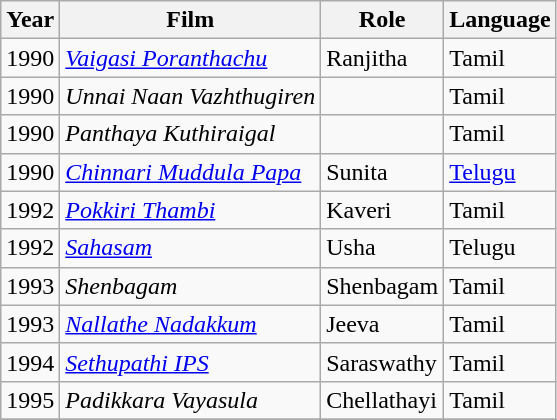<table class="wikitable sortable">
<tr>
<th>Year</th>
<th>Film</th>
<th>Role</th>
<th>Language</th>
</tr>
<tr>
<td>1990</td>
<td><em><a href='#'>Vaigasi Poranthachu</a></em></td>
<td>Ranjitha</td>
<td>Tamil</td>
</tr>
<tr>
<td>1990</td>
<td><em>Unnai Naan Vazhthugiren</em></td>
<td></td>
<td>Tamil</td>
</tr>
<tr>
<td>1990</td>
<td><em>Panthaya Kuthiraigal</em></td>
<td></td>
<td>Tamil</td>
</tr>
<tr>
<td>1990</td>
<td><em><a href='#'>Chinnari Muddula Papa</a></em></td>
<td>Sunita</td>
<td><a href='#'>Telugu</a></td>
</tr>
<tr>
<td>1992</td>
<td><em><a href='#'>Pokkiri Thambi</a></em></td>
<td>Kaveri</td>
<td>Tamil</td>
</tr>
<tr>
<td>1992</td>
<td><em><a href='#'>Sahasam</a></em></td>
<td>Usha</td>
<td>Telugu</td>
</tr>
<tr>
<td>1993</td>
<td><em>Shenbagam</em></td>
<td>Shenbagam</td>
<td>Tamil</td>
</tr>
<tr>
<td>1993</td>
<td><em><a href='#'>Nallathe Nadakkum</a></em></td>
<td>Jeeva</td>
<td>Tamil</td>
</tr>
<tr>
<td>1994</td>
<td><em><a href='#'>Sethupathi IPS</a></em></td>
<td>Saraswathy</td>
<td>Tamil</td>
</tr>
<tr>
<td>1995</td>
<td><em>Padikkara Vayasula</em></td>
<td>Chellathayi</td>
<td>Tamil</td>
</tr>
<tr>
</tr>
</table>
